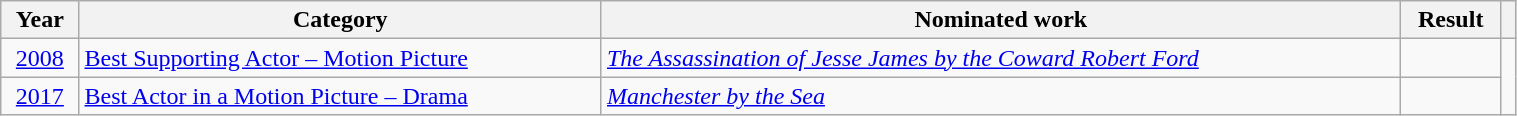<table class="wikitable" style="width:80%;">
<tr>
<th scope="row">Year</th>
<th scope="row">Category</th>
<th scope="row">Nominated work</th>
<th scope="row">Result</th>
<th scope="row"></th>
</tr>
<tr>
<td align="center"><a href='#'>2008</a></td>
<td><a href='#'>Best Supporting Actor – Motion Picture</a></td>
<td><em><a href='#'>The Assassination of Jesse James by the Coward Robert Ford</a></em></td>
<td></td>
<td align="center" rowspan="2"></td>
</tr>
<tr>
<td align="center"><a href='#'>2017</a></td>
<td><a href='#'>Best Actor in a Motion Picture – Drama</a></td>
<td><em><a href='#'>Manchester by the Sea</a></em></td>
<td></td>
</tr>
</table>
